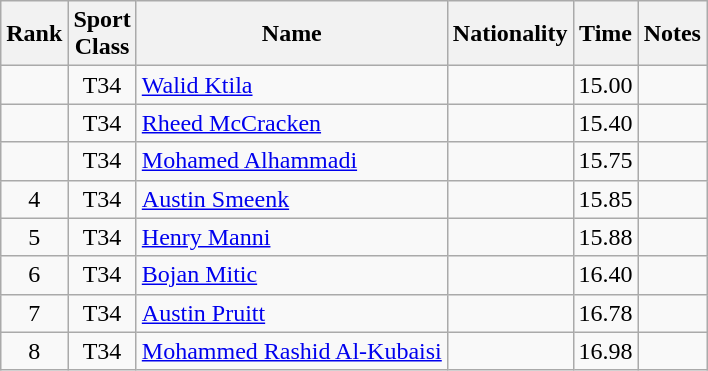<table class="wikitable sortable" style="text-align:center">
<tr>
<th>Rank</th>
<th>Sport<br>Class</th>
<th>Name</th>
<th>Nationality</th>
<th>Time</th>
<th>Notes</th>
</tr>
<tr>
<td></td>
<td>T34</td>
<td align=left><a href='#'>Walid Ktila</a></td>
<td align=left></td>
<td>15.00</td>
<td></td>
</tr>
<tr>
<td></td>
<td>T34</td>
<td align=left><a href='#'>Rheed McCracken</a></td>
<td align=left></td>
<td>15.40</td>
<td></td>
</tr>
<tr>
<td></td>
<td>T34</td>
<td align=left><a href='#'>Mohamed Alhammadi</a></td>
<td align=left></td>
<td>15.75</td>
<td></td>
</tr>
<tr>
<td>4</td>
<td>T34</td>
<td align=left><a href='#'>Austin Smeenk</a></td>
<td align=left></td>
<td>15.85</td>
<td></td>
</tr>
<tr>
<td>5</td>
<td>T34</td>
<td align=left><a href='#'>Henry Manni</a></td>
<td align=left></td>
<td>15.88</td>
<td></td>
</tr>
<tr>
<td>6</td>
<td>T34</td>
<td align=left><a href='#'>Bojan Mitic</a></td>
<td align=left></td>
<td>16.40</td>
<td></td>
</tr>
<tr>
<td>7</td>
<td>T34</td>
<td align=left><a href='#'>Austin Pruitt</a></td>
<td align=left></td>
<td>16.78</td>
<td></td>
</tr>
<tr>
<td>8</td>
<td>T34</td>
<td align=left><a href='#'>Mohammed Rashid Al-Kubaisi</a></td>
<td align=left></td>
<td>16.98</td>
<td></td>
</tr>
</table>
